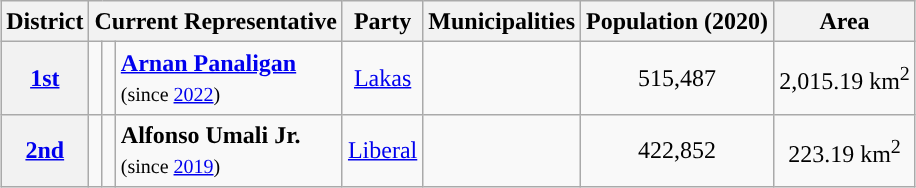<table class="wikitable sortable" style="margin: 1em auto; font-size:100%; line-height:20px; text-align:center">
<tr>
<th>District</th>
<th colspan="3">Current Representative</th>
<th>Party</th>
<th>Municipalities</th>
<th>Population (2020)</th>
<th>Area</th>
</tr>
<tr>
<th><a href='#'>1st</a></th>
<td style="background:"></td>
<td></td>
<td style="text-align:left;"><strong><a href='#'>Arnan Panaligan</a></strong><br><small>(since <a href='#'>2022</a>)</small></td>
<td><a href='#'>Lakas</a></td>
<td></td>
<td>515,487</td>
<td>2,015.19 km<sup>2</sup></td>
</tr>
<tr>
<th><a href='#'>2nd</a></th>
<td style="background:"></td>
<td></td>
<td style="text-align:left;"><strong>Alfonso Umali Jr.</strong><br><small>(since <a href='#'>2019</a>)</small></td>
<td><a href='#'>Liberal</a></td>
<td></td>
<td>422,852</td>
<td>223.19 km<sup>2</sup></td>
</tr>
</table>
